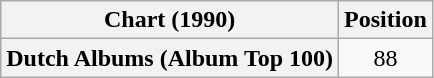<table class="wikitable plainrowheaders" style="text-align:center;">
<tr>
<th scope="column">Chart (1990)</th>
<th scope="column">Position</th>
</tr>
<tr>
<th scope="row">Dutch Albums (Album Top 100)</th>
<td>88</td>
</tr>
</table>
